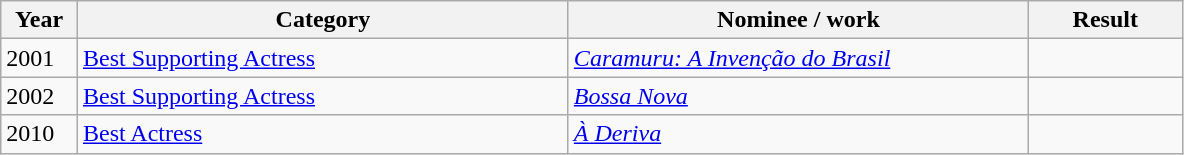<table class=wikitable>
<tr>
<th Width=5%>Year</th>
<th Width=32%>Category</th>
<th Width=30%>Nominee / work</th>
<th Width=10%>Result</th>
</tr>
<tr>
<td>2001</td>
<td><a href='#'>Best Supporting Actress</a></td>
<td><em><a href='#'>Caramuru: A Invenção do Brasil</a></em></td>
<td></td>
</tr>
<tr>
<td>2002</td>
<td><a href='#'>Best Supporting Actress</a></td>
<td><em><a href='#'>Bossa Nova</a></em></td>
<td></td>
</tr>
<tr>
<td>2010</td>
<td><a href='#'>Best Actress</a></td>
<td><em><a href='#'>À Deriva</a></em></td>
<td></td>
</tr>
</table>
